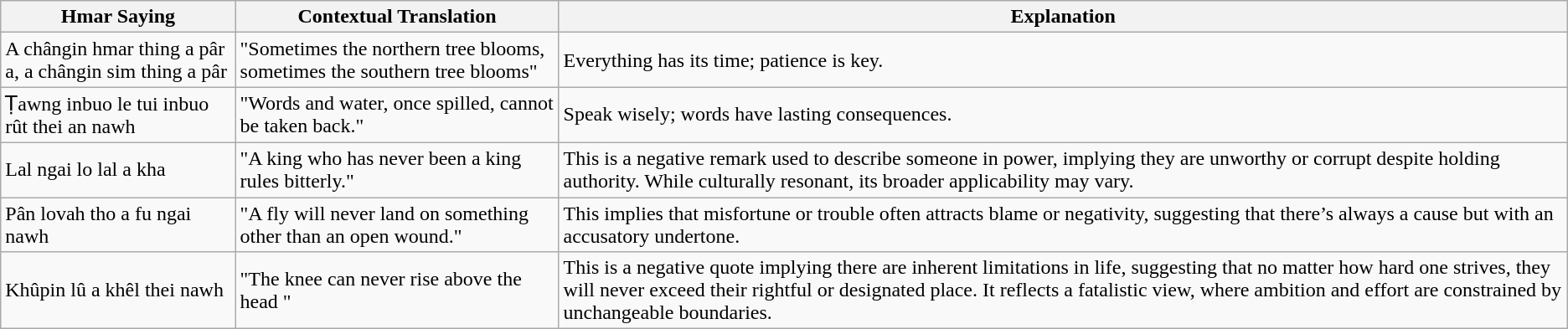<table class="wikitable">
<tr>
<th>Hmar Saying</th>
<th>Contextual Translation</th>
<th>Explanation</th>
</tr>
<tr>
<td>A chângin hmar thing a pâr a, a chângin sim thing a pâr</td>
<td>"Sometimes the northern tree blooms, sometimes the southern tree blooms"</td>
<td>Everything has its time; patience is key.</td>
</tr>
<tr>
<td>Ṭawng inbuo le tui inbuo rût thei an nawh</td>
<td>"Words and water, once spilled, cannot be taken back."</td>
<td>Speak wisely; words have lasting consequences.</td>
</tr>
<tr>
<td>Lal ngai lo lal a kha</td>
<td>"A king who has never been a king rules bitterly."</td>
<td>This is a negative remark used to describe someone in power, implying they are unworthy or corrupt despite holding authority. While culturally resonant, its broader applicability may vary.</td>
</tr>
<tr>
<td>Pân lovah tho a fu ngai nawh</td>
<td>"A fly will never land on something other than an open wound."</td>
<td>This implies that misfortune or trouble often attracts blame or negativity, suggesting that there’s always a cause but with an accusatory undertone.</td>
</tr>
<tr>
<td>Khûpin lû a khêl thei nawh</td>
<td>"The knee can never rise above the head "</td>
<td>This is a negative quote implying there are inherent limitations in life, suggesting that no matter how hard one strives, they will never exceed their rightful or designated place. It reflects a fatalistic view, where ambition and effort are constrained by unchangeable boundaries.</td>
</tr>
</table>
